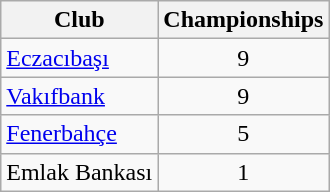<table class="wikitable">
<tr>
<th>Club</th>
<th>Championships</th>
</tr>
<tr>
<td><a href='#'>Eczacıbaşı</a></td>
<td align=center>9</td>
</tr>
<tr>
<td><a href='#'>Vakıfbank</a></td>
<td align=center>9</td>
</tr>
<tr>
<td><a href='#'>Fenerbahçe</a></td>
<td align=center>5</td>
</tr>
<tr>
<td>Emlak Bankası</td>
<td align=center>1</td>
</tr>
</table>
